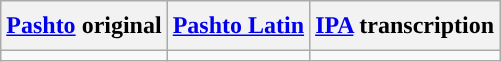<table class="wikitable" rules="cols" style="line-height: 1.6em">
<tr>
<th><a href='#'>Pashto</a> original</th>
<th><a href='#'>Pashto Latin</a></th>
<th><a href='#'>IPA</a> transcription</th>
</tr>
<tr style="vertical-align:top; white-space:nowrap;">
<td></td>
<td></td>
<td></td>
</tr>
</table>
